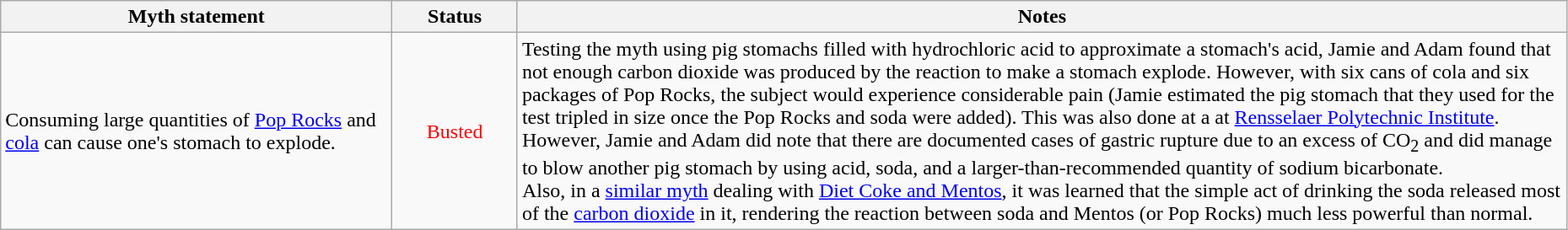<table class="wikitable" style="width:98%;">
<tr>
<th style="width:25%;">Myth statement</th>
<th style="width:8%;">Status</th>
<th style="width:67%;">Notes</th>
</tr>
<tr>
<td>Consuming large quantities of <a href='#'>Pop Rocks</a> and <a href='#'>cola</a> can cause one's stomach to explode.</td>
<td style="color:white; text-align:center; color:red;">Busted</td>
<td>Testing the myth using pig stomachs filled with hydrochloric acid to approximate a stomach's acid, Jamie and Adam found that not enough carbon dioxide was produced by the reaction to make a stomach explode. However, with six  cans of cola and six packages of Pop Rocks, the subject would experience considerable pain (Jamie estimated the pig stomach that they used for the test tripled in size once the Pop Rocks and soda were added). This was also done at a  at <a href='#'>Rensselaer Polytechnic Institute</a>. However, Jamie and Adam did note that there are documented cases of gastric rupture due to an excess of CO<sub>2</sub> and did manage to blow another pig stomach by using acid, soda, and a larger-than-recommended quantity of sodium bicarbonate.<br>Also, in a <a href='#'>similar myth</a> dealing with <a href='#'>Diet Coke and Mentos</a>, it was learned that the simple act of drinking the soda released most of the <a href='#'>carbon dioxide</a> in it, rendering the reaction between soda and Mentos (or Pop Rocks) much less powerful than normal.</td>
</tr>
</table>
